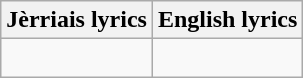<table class="wikitable">
<tr>
<th>Jèrriais lyrics</th>
<th>English lyrics</th>
</tr>
<tr style="vertical-align:top; white-space:nowrap;">
<td></td>
<td style="vertical-align:top; white-space:nowrap;"><br></td>
</tr>
</table>
